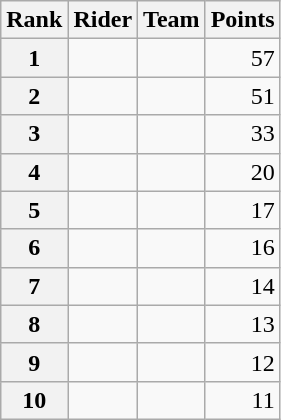<table class="wikitable" margin-bottom:0;">
<tr>
<th scope="col">Rank</th>
<th scope="col">Rider</th>
<th scope="col">Team</th>
<th scope="col">Points</th>
</tr>
<tr>
<th scope="row">1</th>
<td> </td>
<td></td>
<td align="right">57</td>
</tr>
<tr>
<th scope="row">2</th>
<td></td>
<td></td>
<td align="right">51</td>
</tr>
<tr>
<th scope="row">3</th>
<td></td>
<td></td>
<td align="right">33</td>
</tr>
<tr>
<th scope="row">4</th>
<td></td>
<td></td>
<td align="right">20</td>
</tr>
<tr>
<th scope="row">5</th>
<td></td>
<td></td>
<td align="right">17</td>
</tr>
<tr>
<th scope="row">6</th>
<td></td>
<td></td>
<td align="right">16</td>
</tr>
<tr>
<th scope="row">7</th>
<td></td>
<td></td>
<td align="right">14</td>
</tr>
<tr>
<th scope="row">8</th>
<td></td>
<td></td>
<td align="right">13</td>
</tr>
<tr>
<th scope="row">9</th>
<td></td>
<td></td>
<td align="right">12</td>
</tr>
<tr>
<th scope="row">10</th>
<td></td>
<td></td>
<td align="right">11</td>
</tr>
</table>
